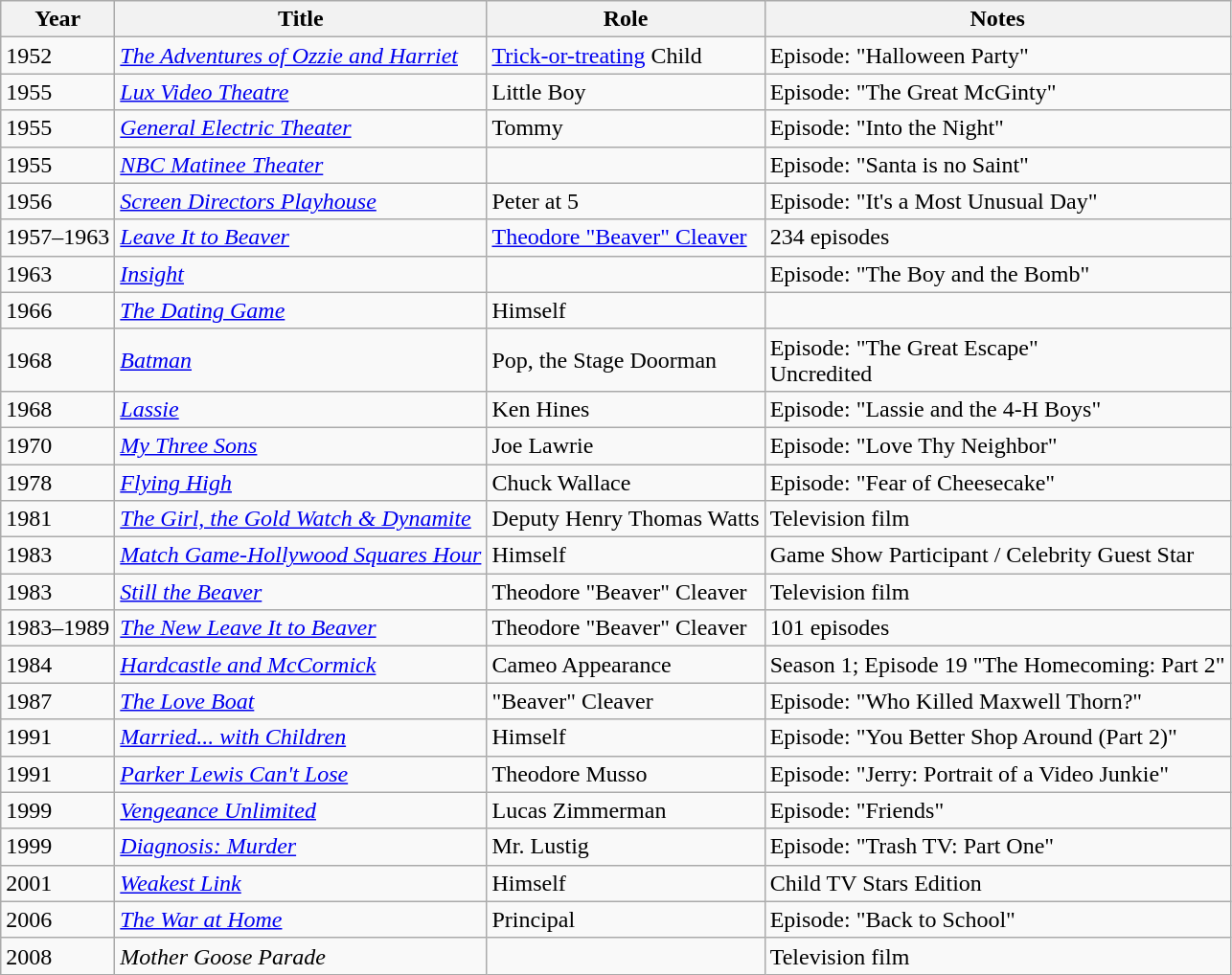<table class="wikitable sortable">
<tr>
<th>Year</th>
<th>Title</th>
<th>Role</th>
<th class="unsortable">Notes</th>
</tr>
<tr>
<td>1952</td>
<td><em><a href='#'>The Adventures of Ozzie and Harriet</a></em></td>
<td><a href='#'>Trick-or-treating</a> Child</td>
<td>Episode: "Halloween Party"</td>
</tr>
<tr>
<td>1955</td>
<td><em><a href='#'>Lux Video Theatre</a></em></td>
<td>Little Boy</td>
<td>Episode: "The Great McGinty"</td>
</tr>
<tr>
<td>1955</td>
<td><em><a href='#'>General Electric Theater</a></em></td>
<td>Tommy</td>
<td>Episode: "Into the Night"</td>
</tr>
<tr>
<td>1955</td>
<td><em><a href='#'>NBC Matinee Theater</a></em></td>
<td></td>
<td>Episode: "Santa is no Saint"</td>
</tr>
<tr>
<td>1956</td>
<td><em><a href='#'>Screen Directors Playhouse</a></em></td>
<td>Peter at 5</td>
<td>Episode: "It's a Most Unusual Day"</td>
</tr>
<tr>
<td>1957–1963</td>
<td><em><a href='#'>Leave It to Beaver</a></em></td>
<td><a href='#'>Theodore "Beaver" Cleaver</a></td>
<td>234 episodes</td>
</tr>
<tr>
<td>1963</td>
<td><em><a href='#'>Insight</a></em></td>
<td></td>
<td>Episode: "The Boy and the Bomb"</td>
</tr>
<tr>
<td>1966</td>
<td><em><a href='#'>The Dating Game</a></em></td>
<td>Himself</td>
<td></td>
</tr>
<tr>
<td>1968</td>
<td><em><a href='#'>Batman</a></em></td>
<td>Pop, the Stage Doorman</td>
<td>Episode: "The Great Escape"<br>Uncredited</td>
</tr>
<tr>
<td>1968</td>
<td><em><a href='#'>Lassie</a></em></td>
<td>Ken Hines</td>
<td>Episode: "Lassie and the 4-H Boys"</td>
</tr>
<tr>
<td>1970</td>
<td><em><a href='#'>My Three Sons</a></em></td>
<td>Joe Lawrie</td>
<td>Episode: "Love Thy Neighbor"</td>
</tr>
<tr>
<td>1978</td>
<td><em><a href='#'>Flying High</a></em></td>
<td>Chuck Wallace</td>
<td>Episode: "Fear of Cheesecake"</td>
</tr>
<tr>
<td>1981</td>
<td><em><a href='#'>The Girl, the Gold Watch & Dynamite</a></em></td>
<td>Deputy Henry Thomas Watts</td>
<td>Television film</td>
</tr>
<tr>
<td>1983</td>
<td><em><a href='#'>Match Game-Hollywood Squares Hour</a></em></td>
<td>Himself</td>
<td>Game Show Participant / Celebrity Guest Star</td>
</tr>
<tr>
<td>1983</td>
<td><em><a href='#'>Still the Beaver</a></em></td>
<td>Theodore "Beaver" Cleaver</td>
<td>Television film</td>
</tr>
<tr>
<td>1983–1989</td>
<td><em><a href='#'>The New Leave It to Beaver</a></em></td>
<td>Theodore "Beaver" Cleaver</td>
<td>101 episodes</td>
</tr>
<tr>
<td>1984</td>
<td><em><a href='#'>Hardcastle and McCormick</a></em></td>
<td>Cameo Appearance</td>
<td>Season 1; Episode 19  "The Homecoming: Part 2"</td>
</tr>
<tr>
<td>1987</td>
<td><em><a href='#'>The Love Boat</a></em></td>
<td>"Beaver" Cleaver</td>
<td>Episode: "Who Killed Maxwell Thorn?"</td>
</tr>
<tr>
<td>1991</td>
<td><em><a href='#'>Married... with Children</a></em></td>
<td>Himself</td>
<td>Episode: "You Better Shop Around (Part 2)"</td>
</tr>
<tr>
<td>1991</td>
<td><em><a href='#'>Parker Lewis Can't Lose</a></em></td>
<td>Theodore Musso</td>
<td>Episode: "Jerry: Portrait of a Video Junkie"</td>
</tr>
<tr>
<td>1999</td>
<td><em><a href='#'>Vengeance Unlimited</a></em></td>
<td>Lucas Zimmerman</td>
<td>Episode: "Friends"</td>
</tr>
<tr>
<td>1999</td>
<td><em><a href='#'>Diagnosis: Murder</a></em></td>
<td>Mr. Lustig</td>
<td>Episode: "Trash TV: Part One"</td>
</tr>
<tr>
<td>2001</td>
<td><em><a href='#'>Weakest Link</a></em></td>
<td>Himself</td>
<td>Child TV Stars Edition</td>
</tr>
<tr>
<td>2006</td>
<td><em><a href='#'>The War at Home</a></em></td>
<td>Principal</td>
<td>Episode: "Back to School"</td>
</tr>
<tr>
<td>2008</td>
<td><em>Mother Goose Parade</em></td>
<td></td>
<td>Television film</td>
</tr>
</table>
